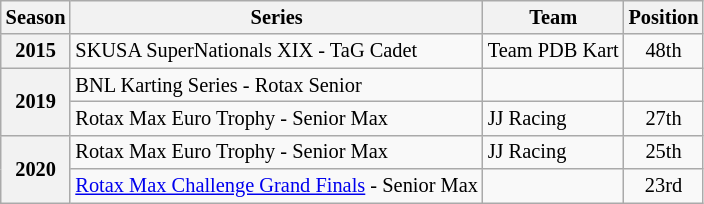<table class="wikitable" style="font-size: 85%; text-align:center">
<tr>
<th>Season</th>
<th>Series</th>
<th>Team</th>
<th>Position</th>
</tr>
<tr>
<th>2015</th>
<td align="left">SKUSA SuperNationals XIX - TaG Cadet</td>
<td align="left">Team PDB Kart</td>
<td>48th</td>
</tr>
<tr>
<th rowspan="2">2019</th>
<td align="left">BNL Karting Series - Rotax Senior</td>
<td align="left"></td>
<td></td>
</tr>
<tr>
<td align="left">Rotax Max Euro Trophy - Senior Max</td>
<td align="left">JJ Racing</td>
<td>27th</td>
</tr>
<tr>
<th rowspan="2">2020</th>
<td align="left">Rotax Max Euro Trophy - Senior Max</td>
<td align="left">JJ Racing</td>
<td>25th</td>
</tr>
<tr>
<td align="left"><a href='#'>Rotax Max Challenge Grand Finals</a> - Senior Max</td>
<td align="left"></td>
<td>23rd</td>
</tr>
</table>
